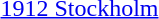<table>
<tr>
<td><a href='#'>1912 Stockholm</a><br></td>
<td></td>
<td></td>
<td></td>
</tr>
</table>
